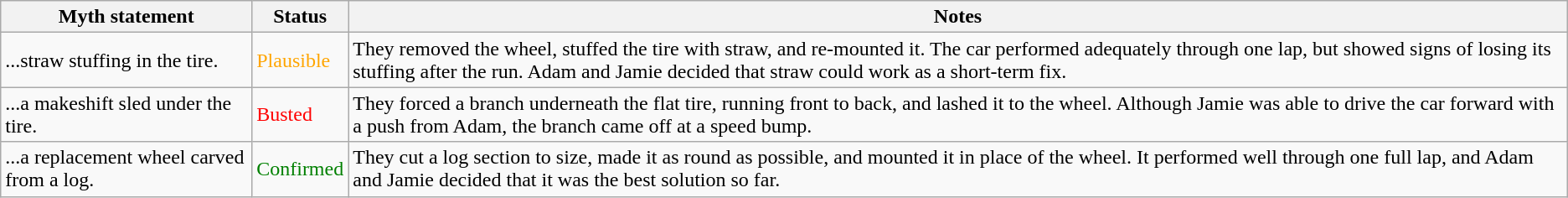<table class="wikitable plainrowheaders">
<tr>
<th>Myth statement</th>
<th>Status</th>
<th>Notes</th>
</tr>
<tr>
<td>...straw stuffing in the tire.</td>
<td style="color:orange">Plausible</td>
<td>They removed the wheel, stuffed the tire with straw, and re-mounted it. The car performed adequately through one lap, but showed signs of losing its stuffing after the run. Adam and Jamie decided that straw could work as a short-term fix.</td>
</tr>
<tr>
<td>...a makeshift sled under the tire.</td>
<td style="color:red">Busted</td>
<td>They forced a branch underneath the flat tire, running front to back, and lashed it to the wheel. Although Jamie was able to drive the car forward with a push from Adam, the branch came off at a speed bump.</td>
</tr>
<tr>
<td>...a replacement wheel carved from a log.</td>
<td style="color:green">Confirmed</td>
<td>They cut a log section to size, made it as round as possible, and mounted it in place of the wheel. It performed well through one full lap, and Adam and Jamie decided that it was the best solution so far.</td>
</tr>
</table>
